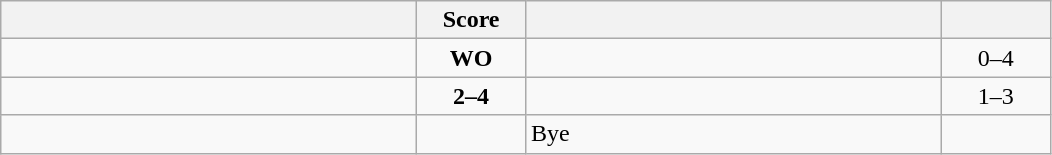<table class="wikitable" style="text-align: center; ">
<tr>
<th align="right" width="270"></th>
<th width="65">Score</th>
<th align="left" width="270"></th>
<th width="65"></th>
</tr>
<tr>
<td align="left"></td>
<td><strong>WO</strong></td>
<td align="left"><strong></strong></td>
<td>0–4 <strong></strong></td>
</tr>
<tr>
<td align="left"></td>
<td><strong>2–4</strong></td>
<td align="left"><strong></strong></td>
<td>1–3 <strong></strong></td>
</tr>
<tr>
<td align="left"><strong></strong></td>
<td></td>
<td align="left">Bye</td>
<td></td>
</tr>
</table>
